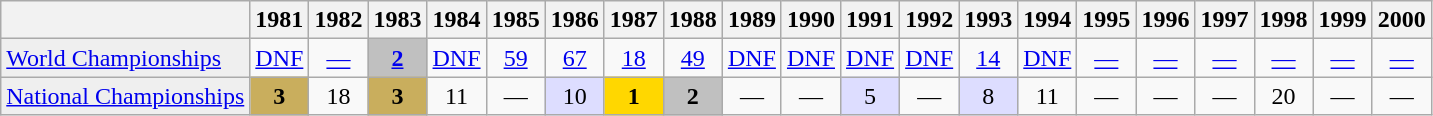<table class="wikitable plainrowheaders">
<tr>
<th scope="col"></th>
<th scope="col">1981</th>
<th scope="col">1982</th>
<th scope="col">1983</th>
<th scope="col">1984</th>
<th scope="col">1985</th>
<th scope="col">1986</th>
<th scope="col">1987</th>
<th scope="col">1988</th>
<th scope="col">1989</th>
<th scope="col">1990</th>
<th scope="col">1991</th>
<th scope="col">1992</th>
<th scope="col">1993</th>
<th scope="col">1994</th>
<th scope="col">1995</th>
<th scope="col">1996</th>
<th scope="col">1997</th>
<th scope="col">1998</th>
<th scope="col">1999</th>
<th scope="col">2000</th>
</tr>
<tr style="text-align:center;">
<td style="text-align:left; background:#efefef;"> <a href='#'>World Championships</a></td>
<td><a href='#'>DNF</a></td>
<td><a href='#'>—</a></td>
<td style="text-align:center; background:#C0C0C0;"><a href='#'><strong>2</strong></a></td>
<td><a href='#'>DNF</a></td>
<td><a href='#'>59</a></td>
<td><a href='#'>67</a></td>
<td><a href='#'>18</a></td>
<td><a href='#'>49</a></td>
<td><a href='#'>DNF</a></td>
<td><a href='#'>DNF</a></td>
<td><a href='#'>DNF</a></td>
<td><a href='#'>DNF</a></td>
<td><a href='#'>14</a></td>
<td><a href='#'>DNF</a></td>
<td><a href='#'>—</a></td>
<td><a href='#'>—</a></td>
<td><a href='#'>—</a></td>
<td><a href='#'>—</a></td>
<td><a href='#'>—</a></td>
<td><a href='#'>—</a></td>
</tr>
<tr style="text-align:center;">
<td style="text-align:left; background:#efefef;"> <a href='#'>National Championships</a></td>
<td style="text-align:center; background:#C9AE5D;"><strong>3</strong></td>
<td>18</td>
<td style="text-align:center; background:#C9AE5D;"><strong>3</strong></td>
<td>11</td>
<td>—</td>
<td style="text-align:center; background:#ddf;">10</td>
<td style="text-align:center; background:gold;"><strong>1</strong></td>
<td style="text-align:center; background:#C0C0C0;"><strong>2</strong></td>
<td>—</td>
<td>—</td>
<td style="text-align:center; background:#ddf;">5</td>
<td>—</td>
<td style="text-align:center; background:#ddf;">8</td>
<td>11</td>
<td>—</td>
<td>—</td>
<td>—</td>
<td>20</td>
<td>—</td>
<td>—</td>
</tr>
</table>
